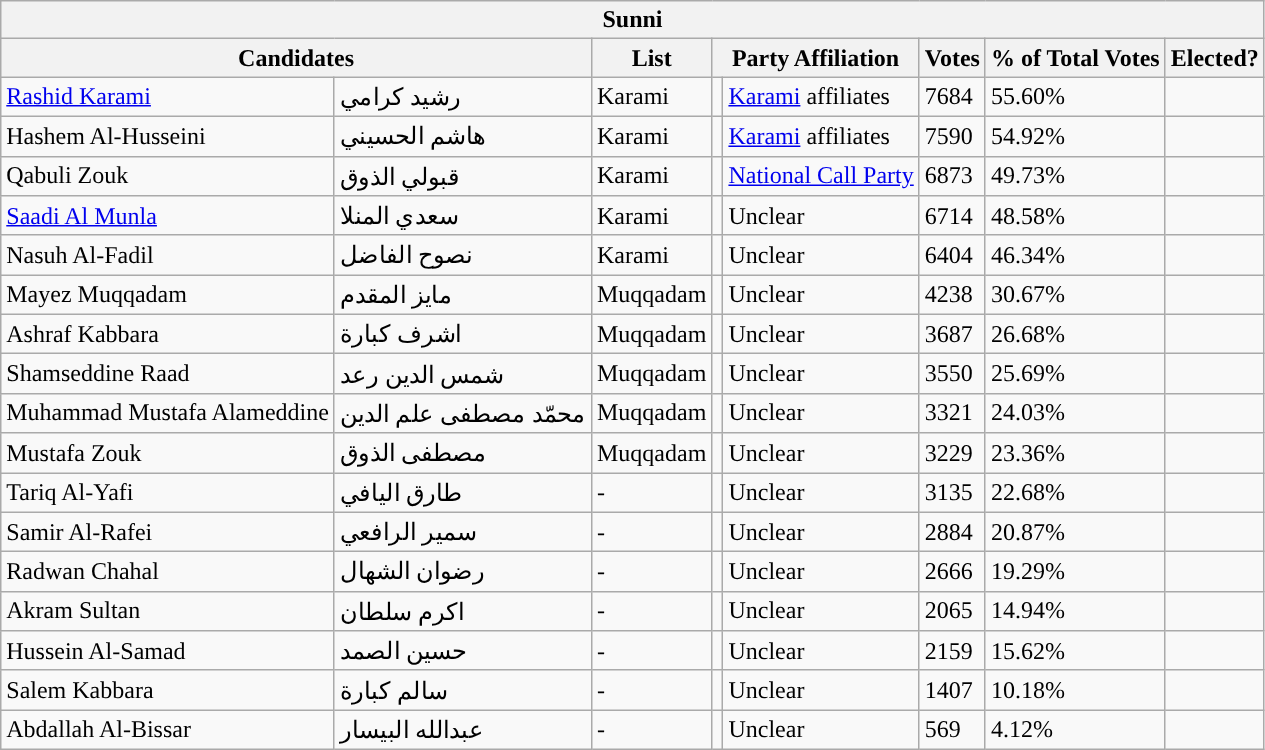<table class="wikitable sortable">
<tr>
<th colspan="8">Sunni</th>
</tr>
<tr>
<th colspan="2">Candidates</th>
<th>List</th>
<th colspan="2">Party Affiliation</th>
<th>Votes</th>
<th>% of Total Votes</th>
<th>Elected?</th>
</tr>
<tr>
<td><a href='#'>Rashid Karami</a></td>
<td>رشيد كرامي</td>
<td>Karami</td>
<td style="background: "></td>
<td><a href='#'>Karami</a> affiliates</td>
<td>7684</td>
<td>55.60%</td>
<td></td>
</tr>
<tr>
<td>Hashem Al-Husseini</td>
<td>هاشم الحسيني</td>
<td>Karami</td>
<td style="background: "></td>
<td><a href='#'>Karami</a> affiliates</td>
<td>7590</td>
<td>54.92%</td>
<td></td>
</tr>
<tr>
<td>Qabuli Zouk</td>
<td>قبولي الذوق</td>
<td>Karami</td>
<td style="background: "></td>
<td><a href='#'>National Call Party</a></td>
<td>6873</td>
<td>49.73%</td>
<td></td>
</tr>
<tr>
<td><a href='#'>Saadi Al Munla</a></td>
<td>سعدي المنلا</td>
<td>Karami</td>
<td style="background: "></td>
<td>Unclear</td>
<td>6714</td>
<td>48.58%</td>
<td></td>
</tr>
<tr>
<td>Nasuh Al-Fadil</td>
<td>نصوح الفاضل</td>
<td>Karami</td>
<td style="background: "></td>
<td>Unclear</td>
<td>6404</td>
<td>46.34%</td>
<td></td>
</tr>
<tr>
<td>Mayez Muqqadam</td>
<td>مايز المقدم</td>
<td>Muqqadam</td>
<td style="background: "></td>
<td>Unclear</td>
<td>4238</td>
<td>30.67%</td>
<td></td>
</tr>
<tr>
<td>Ashraf Kabbara</td>
<td>اشرف كبارة</td>
<td>Muqqadam</td>
<td style="background: "></td>
<td>Unclear</td>
<td>3687</td>
<td>26.68%</td>
<td></td>
</tr>
<tr>
<td>Shamseddine Raad</td>
<td>شمس الدين رعد</td>
<td>Muqqadam</td>
<td style="background: "></td>
<td>Unclear</td>
<td>3550</td>
<td>25.69%</td>
<td></td>
</tr>
<tr>
<td>Muhammad Mustafa Alameddine</td>
<td>محمّد مصطفى علم الدين</td>
<td>Muqqadam</td>
<td style="background: "></td>
<td>Unclear</td>
<td>3321</td>
<td>24.03%</td>
<td></td>
</tr>
<tr>
<td>Mustafa Zouk</td>
<td>مصطفى الذوق</td>
<td>Muqqadam</td>
<td style="background: "></td>
<td>Unclear</td>
<td>3229</td>
<td>23.36%</td>
<td></td>
</tr>
<tr>
<td>Tariq Al-Yafi</td>
<td>طارق اليافي</td>
<td>-</td>
<td style="background: "></td>
<td>Unclear</td>
<td>3135</td>
<td>22.68%</td>
<td></td>
</tr>
<tr>
<td>Samir Al-Rafei</td>
<td>سمير الرافعي</td>
<td>-</td>
<td style="background: "></td>
<td>Unclear</td>
<td>2884</td>
<td>20.87%</td>
<td></td>
</tr>
<tr>
<td>Radwan Chahal</td>
<td>رضوان الشهال</td>
<td>-</td>
<td style="background: "></td>
<td>Unclear</td>
<td>2666</td>
<td>19.29%</td>
<td></td>
</tr>
<tr>
<td>Akram Sultan</td>
<td>اكرم سلطان</td>
<td>-</td>
<td style="background: "></td>
<td>Unclear</td>
<td>2065</td>
<td>14.94%</td>
<td></td>
</tr>
<tr>
<td>Hussein Al-Samad</td>
<td>حسين الصمد</td>
<td>-</td>
<td style="background: "></td>
<td>Unclear</td>
<td>2159</td>
<td>15.62%</td>
<td></td>
</tr>
<tr>
<td>Salem Kabbara</td>
<td>سالم كبارة</td>
<td>-</td>
<td style="background: "></td>
<td>Unclear</td>
<td>1407</td>
<td>10.18%</td>
<td></td>
</tr>
<tr>
<td>Abdallah Al-Bissar</td>
<td>عبدالله البيسار</td>
<td>-</td>
<td style="background: "></td>
<td>Unclear</td>
<td>569</td>
<td>4.12%</td>
<td></td>
</tr>
</table>
